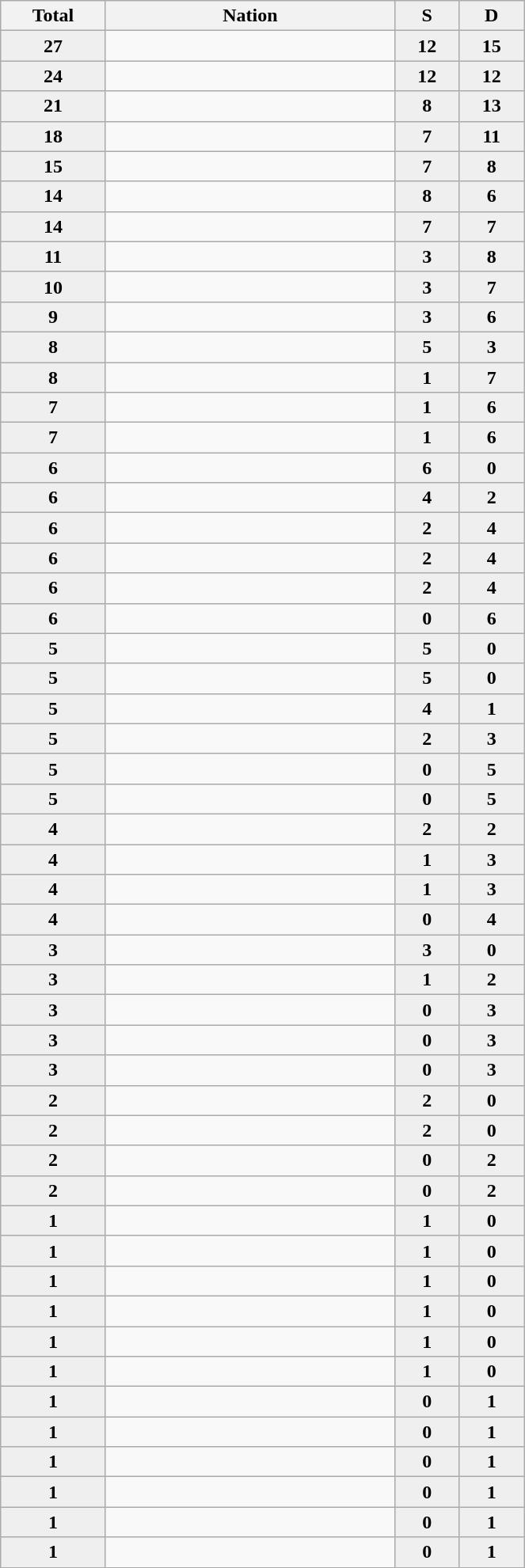<table class="wikitable collapsible collapsed">
<tr>
<th width=81>Total</th>
<th width=236>Nation</th>
<th width=47 style="background:#efefef"> S </th>
<th width=47 style="background:#efefef"> D </th>
</tr>
<tr align=center>
<td bgcolor=#efefef><strong>27</strong></td>
<td align=left></td>
<td bgcolor=#efefef><strong>12</strong></td>
<td bgcolor=#efefef><strong>15</strong></td>
</tr>
<tr align=center>
<td bgcolor=#efefef><strong>24</strong></td>
<td align=left></td>
<td bgcolor=#efefef><strong>12</strong></td>
<td bgcolor=#efefef><strong>12</strong></td>
</tr>
<tr align=center>
<td bgcolor=#efefef><strong>21</strong></td>
<td align=left></td>
<td bgcolor=#efefef><strong>8</strong></td>
<td bgcolor=#efefef><strong>13</strong></td>
</tr>
<tr align=center>
<td bgcolor=#efefef><strong>18</strong></td>
<td align=left></td>
<td bgcolor=#efefef><strong>7</strong></td>
<td bgcolor=#efefef><strong>11</strong></td>
</tr>
<tr align=center>
<td bgcolor=#efefef><strong>15</strong></td>
<td align=left></td>
<td bgcolor=#efefef><strong>7</strong></td>
<td bgcolor=#efefef><strong>8</strong></td>
</tr>
<tr align=center>
<td bgcolor=#efefef><strong>14</strong></td>
<td align=left></td>
<td bgcolor=#efefef><strong>8</strong></td>
<td bgcolor=#efefef><strong>6</strong></td>
</tr>
<tr align=center>
<td bgcolor=#efefef><strong>14</strong></td>
<td align=left></td>
<td bgcolor=#efefef><strong>7</strong></td>
<td bgcolor=#efefef><strong>7</strong></td>
</tr>
<tr align=center>
<td bgcolor=#efefef><strong>11</strong></td>
<td align=left></td>
<td bgcolor=#efefef><strong>3</strong></td>
<td bgcolor=#efefef><strong>8</strong></td>
</tr>
<tr align=center>
<td bgcolor=#efefef><strong>10</strong></td>
<td align=left></td>
<td bgcolor=#efefef><strong>3</strong></td>
<td bgcolor=#efefef><strong>7</strong></td>
</tr>
<tr align=center>
<td bgcolor=#efefef><strong>9</strong></td>
<td align=left></td>
<td bgcolor=#efefef><strong>3</strong></td>
<td bgcolor=#efefef><strong>6</strong></td>
</tr>
<tr align=center>
<td bgcolor=#efefef><strong>8</strong></td>
<td align=left></td>
<td bgcolor=#efefef><strong>5</strong></td>
<td bgcolor=#efefef><strong>3</strong></td>
</tr>
<tr align=center>
<td bgcolor=#efefef><strong>8</strong></td>
<td align=left></td>
<td bgcolor=#efefef><strong>1</strong></td>
<td bgcolor=#efefef><strong>7</strong></td>
</tr>
<tr align=center>
<td bgcolor=#efefef><strong>7</strong></td>
<td align=left></td>
<td bgcolor=#efefef><strong>1</strong></td>
<td bgcolor=#efefef><strong>6</strong></td>
</tr>
<tr align=center>
<td bgcolor=#efefef><strong>7</strong></td>
<td align=left></td>
<td bgcolor=#efefef><strong>1</strong></td>
<td bgcolor=#efefef><strong>6</strong></td>
</tr>
<tr align=center>
<td bgcolor=#efefef><strong>6</strong></td>
<td align=left></td>
<td bgcolor=#efefef><strong>6</strong></td>
<td bgcolor=#efefef><strong>0</strong></td>
</tr>
<tr align=center>
<td bgcolor=#efefef><strong>6</strong></td>
<td align=left></td>
<td bgcolor=#efefef><strong>4</strong></td>
<td bgcolor=#efefef><strong>2</strong></td>
</tr>
<tr align=center>
<td bgcolor=#efefef><strong>6</strong></td>
<td align=left></td>
<td bgcolor=#efefef><strong>2</strong></td>
<td bgcolor=#efefef><strong>4</strong></td>
</tr>
<tr align=center>
<td bgcolor=#efefef><strong>6</strong></td>
<td align=left></td>
<td bgcolor=#efefef><strong>2</strong></td>
<td bgcolor=#efefef><strong>4</strong></td>
</tr>
<tr align=center>
<td bgcolor=#efefef><strong>6</strong></td>
<td align=left></td>
<td bgcolor=#efefef><strong>2</strong></td>
<td bgcolor=#efefef><strong>4</strong></td>
</tr>
<tr align=center>
<td bgcolor=#efefef><strong>6</strong></td>
<td align=left></td>
<td bgcolor=#efefef><strong>0</strong></td>
<td bgcolor=#efefef><strong>6</strong></td>
</tr>
<tr align=center>
<td bgcolor=#efefef><strong>5</strong></td>
<td align=left></td>
<td bgcolor=#efefef><strong>5</strong></td>
<td bgcolor=#efefef><strong>0</strong></td>
</tr>
<tr align=center>
<td bgcolor=#efefef><strong>5</strong></td>
<td align=left></td>
<td bgcolor=#efefef><strong>5</strong></td>
<td bgcolor=#efefef><strong>0</strong></td>
</tr>
<tr align=center>
<td bgcolor=#efefef><strong>5</strong></td>
<td align=left></td>
<td bgcolor=#efefef><strong>4</strong></td>
<td bgcolor=#efefef><strong>1</strong></td>
</tr>
<tr align=center>
<td bgcolor=#efefef><strong>5</strong></td>
<td align=left></td>
<td bgcolor=#efefef><strong>2</strong></td>
<td bgcolor=#efefef><strong>3</strong></td>
</tr>
<tr align=center>
<td bgcolor=#efefef><strong>5</strong></td>
<td align=left></td>
<td bgcolor=#efefef><strong>0</strong></td>
<td bgcolor=#efefef><strong>5</strong></td>
</tr>
<tr align=center>
<td bgcolor=#efefef><strong>5</strong></td>
<td align=left></td>
<td bgcolor=#efefef><strong>0</strong></td>
<td bgcolor=#efefef><strong>5</strong></td>
</tr>
<tr align=center>
<td bgcolor=#efefef><strong>4</strong></td>
<td align=left></td>
<td bgcolor=#efefef><strong>2</strong></td>
<td bgcolor=#efefef><strong>2</strong></td>
</tr>
<tr align=center>
<td bgcolor=#efefef><strong>4</strong></td>
<td align=left></td>
<td bgcolor=#efefef><strong>1</strong></td>
<td bgcolor=#efefef><strong>3</strong></td>
</tr>
<tr align=center>
<td bgcolor=#efefef><strong>4</strong></td>
<td align=left></td>
<td bgcolor=#efefef><strong>1</strong></td>
<td bgcolor=#efefef><strong>3</strong></td>
</tr>
<tr align=center>
<td bgcolor=#efefef><strong>4</strong></td>
<td align=left></td>
<td bgcolor=#efefef><strong>0</strong></td>
<td bgcolor=#efefef><strong>4</strong></td>
</tr>
<tr align=center>
<td bgcolor=#efefef><strong>3</strong></td>
<td align=left></td>
<td bgcolor=#efefef><strong>3</strong></td>
<td bgcolor=#efefef><strong>0</strong></td>
</tr>
<tr align=center>
<td bgcolor=#efefef><strong>3</strong></td>
<td align=left></td>
<td bgcolor=#efefef><strong>1</strong></td>
<td bgcolor=#efefef><strong>2</strong></td>
</tr>
<tr align=center>
<td bgcolor=#efefef><strong>3</strong></td>
<td align=left></td>
<td bgcolor=#efefef><strong>0</strong></td>
<td bgcolor=#efefef><strong>3</strong></td>
</tr>
<tr align=center>
<td bgcolor=#efefef><strong>3</strong></td>
<td align=left></td>
<td bgcolor=#efefef><strong>0</strong></td>
<td bgcolor=#efefef><strong>3</strong></td>
</tr>
<tr align=center>
<td bgcolor=#efefef><strong>3</strong></td>
<td align=left></td>
<td bgcolor=#efefef><strong>0</strong></td>
<td bgcolor=#efefef><strong>3</strong></td>
</tr>
<tr align=center>
<td bgcolor=#efefef><strong>2</strong></td>
<td align=left></td>
<td bgcolor=#efefef><strong>2</strong></td>
<td bgcolor=#efefef><strong>0</strong></td>
</tr>
<tr align=center>
<td bgcolor=#efefef><strong>2</strong></td>
<td align=left></td>
<td bgcolor=#efefef><strong>2</strong></td>
<td bgcolor=#efefef><strong>0</strong></td>
</tr>
<tr align=center>
<td bgcolor=#efefef><strong>2</strong></td>
<td align=left></td>
<td bgcolor=#efefef><strong>0</strong></td>
<td bgcolor=#efefef><strong>2</strong></td>
</tr>
<tr align=center>
<td bgcolor=#efefef><strong>2</strong></td>
<td align=left></td>
<td bgcolor=#efefef><strong>0</strong></td>
<td bgcolor=#efefef><strong>2</strong></td>
</tr>
<tr align=center>
<td bgcolor=#efefef><strong>1</strong></td>
<td align=left></td>
<td bgcolor=#efefef><strong>1</strong></td>
<td bgcolor=#efefef><strong>0</strong></td>
</tr>
<tr align=center>
<td bgcolor=#efefef><strong>1</strong></td>
<td align=left></td>
<td bgcolor=#efefef><strong>1</strong></td>
<td bgcolor=#efefef><strong>0</strong></td>
</tr>
<tr align=center>
<td bgcolor=#efefef><strong>1</strong></td>
<td align=left></td>
<td bgcolor=#efefef><strong>1</strong></td>
<td bgcolor=#efefef><strong>0</strong></td>
</tr>
<tr align=center>
<td bgcolor=#efefef><strong>1</strong></td>
<td align=left></td>
<td bgcolor=#efefef><strong>1</strong></td>
<td bgcolor=#efefef><strong>0</strong></td>
</tr>
<tr align=center>
<td bgcolor=#efefef><strong>1</strong></td>
<td align=left></td>
<td bgcolor=#efefef><strong>1</strong></td>
<td bgcolor=#efefef><strong>0</strong></td>
</tr>
<tr align=center>
<td bgcolor=#efefef><strong>1</strong></td>
<td align=left></td>
<td bgcolor=#efefef><strong>1</strong></td>
<td bgcolor=#efefef><strong>0</strong></td>
</tr>
<tr align=center>
<td bgcolor=#efefef><strong>1</strong></td>
<td align=left></td>
<td bgcolor=#efefef><strong>0</strong></td>
<td bgcolor=#efefef><strong>1</strong></td>
</tr>
<tr align=center>
<td bgcolor=#efefef><strong>1</strong></td>
<td align=left></td>
<td bgcolor=#efefef><strong>0</strong></td>
<td bgcolor=#efefef><strong>1</strong></td>
</tr>
<tr align=center>
<td bgcolor=#efefef><strong>1</strong></td>
<td align=left></td>
<td bgcolor=#efefef><strong>0</strong></td>
<td bgcolor=#efefef><strong>1</strong></td>
</tr>
<tr align=center>
<td bgcolor=#efefef><strong>1</strong></td>
<td align=left></td>
<td bgcolor=#efefef><strong>0</strong></td>
<td bgcolor=#efefef><strong>1</strong></td>
</tr>
<tr align=center>
<td bgcolor=#efefef><strong>1</strong></td>
<td align=left></td>
<td bgcolor=#efefef><strong>0</strong></td>
<td bgcolor=#efefef><strong>1</strong></td>
</tr>
<tr align=center>
<td bgcolor=#efefef><strong>1</strong></td>
<td align=left></td>
<td bgcolor=#efefef><strong>0</strong></td>
<td bgcolor=#efefef><strong>1</strong></td>
</tr>
</table>
